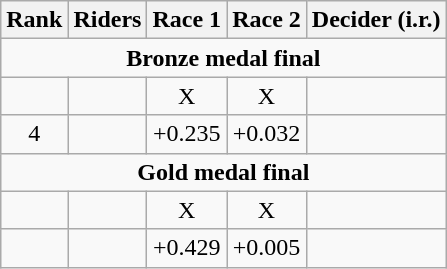<table class="wikitable" style="text-align:center">
<tr>
<th>Rank</th>
<th>Riders</th>
<th>Race 1</th>
<th>Race 2</th>
<th>Decider (i.r.)</th>
</tr>
<tr>
<td colspan=5><strong>Bronze medal final</strong></td>
</tr>
<tr>
<td></td>
<td align="left"></td>
<td>X</td>
<td>X</td>
<td></td>
</tr>
<tr>
<td>4</td>
<td align="left"></td>
<td>+0.235</td>
<td>+0.032</td>
<td></td>
</tr>
<tr>
<td colspan=5><strong>Gold medal final</strong></td>
</tr>
<tr>
<td></td>
<td align="left"></td>
<td>X</td>
<td>X</td>
<td></td>
</tr>
<tr>
<td></td>
<td align="left"></td>
<td>+0.429</td>
<td>+0.005</td>
<td></td>
</tr>
</table>
